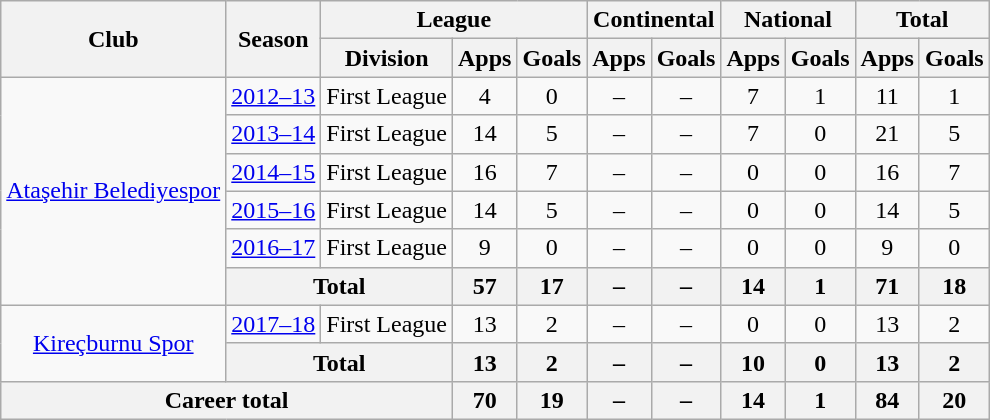<table class="wikitable" style="text-align: center;">
<tr>
<th rowspan=2>Club</th>
<th rowspan=2>Season</th>
<th colspan=3>League</th>
<th colspan=2>Continental</th>
<th colspan=2>National</th>
<th colspan=2>Total</th>
</tr>
<tr>
<th>Division</th>
<th>Apps</th>
<th>Goals</th>
<th>Apps</th>
<th>Goals</th>
<th>Apps</th>
<th>Goals</th>
<th>Apps</th>
<th>Goals</th>
</tr>
<tr>
<td rowspan=6><a href='#'>Ataşehir Belediyespor</a></td>
<td><a href='#'>2012–13</a></td>
<td>First League</td>
<td>4</td>
<td>0</td>
<td>–</td>
<td>–</td>
<td>7</td>
<td>1</td>
<td>11</td>
<td>1</td>
</tr>
<tr>
<td><a href='#'>2013–14</a></td>
<td>First League</td>
<td>14</td>
<td>5</td>
<td>–</td>
<td>–</td>
<td>7</td>
<td>0</td>
<td>21</td>
<td>5</td>
</tr>
<tr>
<td><a href='#'>2014–15</a></td>
<td>First League</td>
<td>16</td>
<td>7</td>
<td>–</td>
<td>–</td>
<td>0</td>
<td>0</td>
<td>16</td>
<td>7</td>
</tr>
<tr>
<td><a href='#'>2015–16</a></td>
<td>First League</td>
<td>14</td>
<td>5</td>
<td>–</td>
<td>–</td>
<td>0</td>
<td>0</td>
<td>14</td>
<td>5</td>
</tr>
<tr>
<td><a href='#'>2016–17</a></td>
<td>First League</td>
<td>9</td>
<td>0</td>
<td>–</td>
<td>–</td>
<td>0</td>
<td>0</td>
<td>9</td>
<td>0</td>
</tr>
<tr>
<th colspan=2>Total</th>
<th>57</th>
<th>17</th>
<th>–</th>
<th>–</th>
<th>14</th>
<th>1</th>
<th>71</th>
<th>18</th>
</tr>
<tr>
<td rowspan=2><a href='#'>Kireçburnu Spor</a></td>
<td><a href='#'>2017–18</a></td>
<td>First League</td>
<td>13</td>
<td>2</td>
<td>–</td>
<td>–</td>
<td>0</td>
<td>0</td>
<td>13</td>
<td>2</td>
</tr>
<tr>
<th colspan=2>Total</th>
<th>13</th>
<th>2</th>
<th>–</th>
<th>–</th>
<th>10</th>
<th>0</th>
<th>13</th>
<th>2</th>
</tr>
<tr>
<th colspan=3>Career total</th>
<th>70</th>
<th>19</th>
<th>–</th>
<th>–</th>
<th>14</th>
<th>1</th>
<th>84</th>
<th>20</th>
</tr>
</table>
